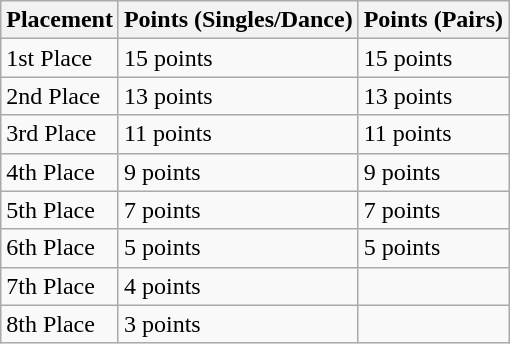<table class="wikitable">
<tr>
<th>Placement</th>
<th>Points (Singles/Dance)</th>
<th>Points (Pairs)</th>
</tr>
<tr>
<td>1st Place</td>
<td>15 points</td>
<td>15 points</td>
</tr>
<tr>
<td>2nd Place</td>
<td>13 points</td>
<td>13 points</td>
</tr>
<tr>
<td>3rd Place</td>
<td>11 points</td>
<td>11 points</td>
</tr>
<tr>
<td>4th Place</td>
<td>9 points</td>
<td>9 points</td>
</tr>
<tr>
<td>5th Place</td>
<td>7 points</td>
<td>7 points</td>
</tr>
<tr>
<td>6th Place</td>
<td>5 points</td>
<td>5 points</td>
</tr>
<tr>
<td>7th Place</td>
<td>4 points</td>
<td></td>
</tr>
<tr>
<td>8th Place</td>
<td>3 points</td>
<td></td>
</tr>
</table>
